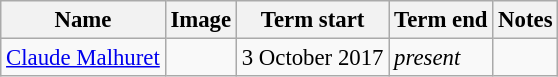<table class="wikitable" style="font-size:95%;">
<tr>
<th>Name</th>
<th>Image</th>
<th>Term start</th>
<th>Term end</th>
<th>Notes</th>
</tr>
<tr>
<td><a href='#'>Claude Malhuret</a></td>
<td></td>
<td>3 October 2017</td>
<td><em>present</em></td>
<td></td>
</tr>
</table>
